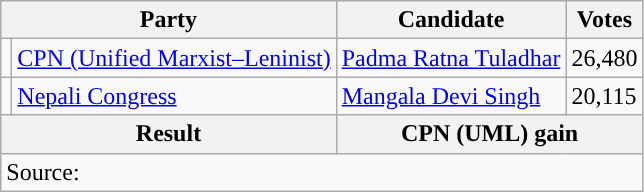<table class="wikitable">
<tr>
<th colspan="2">Party</th>
<th>Candidate</th>
<th>Votes</th>
</tr>
<tr>
<td style="background-color:"></td>
<td><a href='#'>CPN (Unified Marxist–Leninist)</a></td>
<td><a href='#'>Padma Ratna Tuladhar</a></td>
<td>26,480</td>
</tr>
<tr>
<td style="background-color:"></td>
<td><a href='#'>Nepali Congress</a></td>
<td><a href='#'>Mangala Devi Singh</a></td>
<td>20,115</td>
</tr>
<tr>
<th colspan="2">Result</th>
<th colspan="2">CPN (UML) gain</th>
</tr>
<tr>
<td colspan="4">Source: </td>
</tr>
</table>
